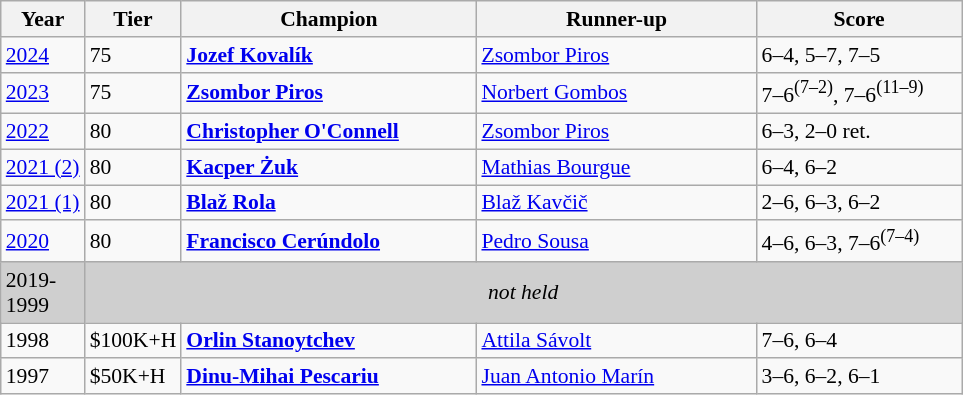<table class="wikitable" style="font-size:90%">
<tr>
<th>Year</th>
<th>Tier</th>
<th width="190">Champion</th>
<th width="180">Runner-up</th>
<th width="130">Score</th>
</tr>
<tr>
<td><a href='#'>2024</a></td>
<td>75</td>
<td> <strong><a href='#'>Jozef Kovalík</a></strong></td>
<td> <a href='#'>Zsombor Piros</a></td>
<td>6–4, 5–7, 7–5</td>
</tr>
<tr>
<td><a href='#'>2023</a></td>
<td>75</td>
<td> <strong><a href='#'>Zsombor Piros</a></strong></td>
<td> <a href='#'>Norbert Gombos</a></td>
<td>7–6<sup>(7–2)</sup>, 7–6<sup>(11–9)</sup></td>
</tr>
<tr>
<td><a href='#'>2022</a></td>
<td>80</td>
<td> <strong><a href='#'>Christopher O'Connell</a></strong></td>
<td> <a href='#'>Zsombor Piros</a></td>
<td>6–3, 2–0 ret.</td>
</tr>
<tr>
<td><a href='#'>2021 (2)</a></td>
<td>80</td>
<td> <strong><a href='#'>Kacper Żuk</a></strong></td>
<td> <a href='#'>Mathias Bourgue</a></td>
<td>6–4, 6–2</td>
</tr>
<tr>
<td><a href='#'>2021 (1)</a></td>
<td>80</td>
<td> <strong><a href='#'>Blaž Rola</a></strong></td>
<td> <a href='#'>Blaž Kavčič</a></td>
<td>2–6, 6–3, 6–2</td>
</tr>
<tr>
<td><a href='#'>2020</a></td>
<td>80</td>
<td> <strong><a href='#'>Francisco Cerúndolo</a></strong></td>
<td> <a href='#'>Pedro Sousa</a></td>
<td>4–6, 6–3, 7–6<sup>(7–4)</sup></td>
</tr>
<tr>
<td style="background:#cfcfcf">2019-<br>1999</td>
<td colspan=4 align=center style="background:#cfcfcf"><em>not held</em></td>
</tr>
<tr>
<td>1998</td>
<td>$100K+H</td>
<td> <strong><a href='#'>Orlin Stanoytchev</a></strong></td>
<td> <a href='#'>Attila Sávolt</a></td>
<td>7–6, 6–4</td>
</tr>
<tr>
<td>1997</td>
<td>$50K+H</td>
<td> <strong><a href='#'>Dinu-Mihai Pescariu</a></strong></td>
<td> <a href='#'>Juan Antonio Marín</a></td>
<td>3–6, 6–2, 6–1</td>
</tr>
</table>
